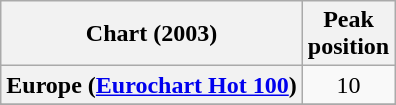<table class="wikitable sortable plainrowheaders" style="text-align:center">
<tr>
<th scope="col">Chart (2003)</th>
<th scope="col">Peak<br>position</th>
</tr>
<tr>
<th scope="row">Europe (<a href='#'>Eurochart Hot 100</a>)</th>
<td>10</td>
</tr>
<tr>
</tr>
<tr>
</tr>
<tr>
</tr>
</table>
